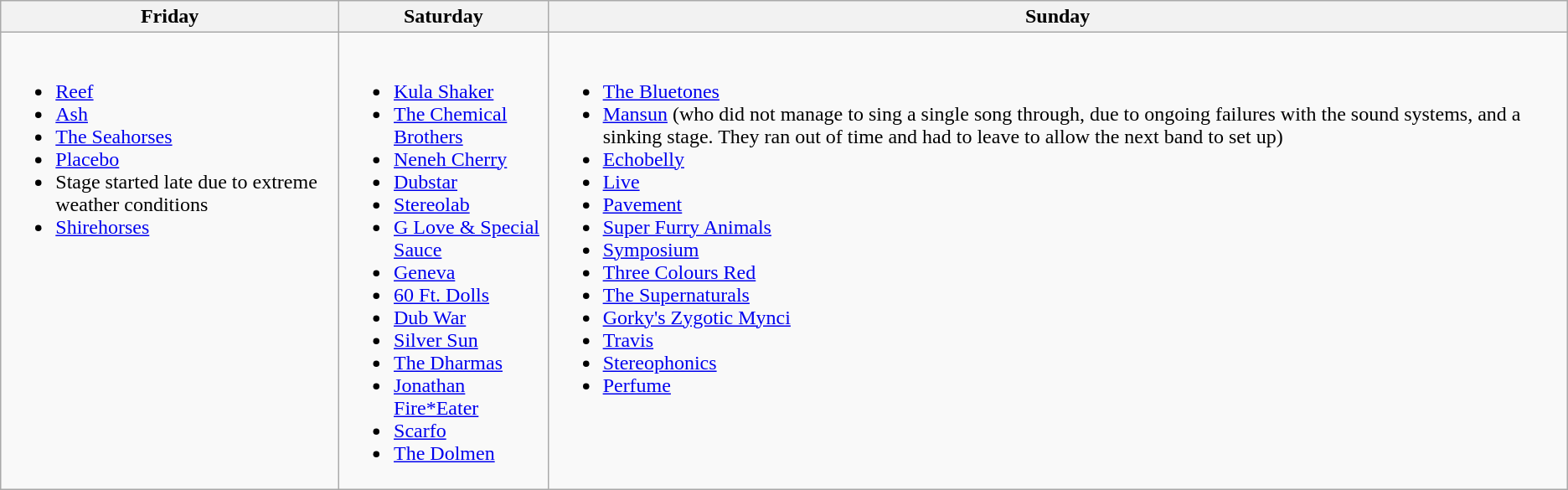<table class="wikitable">
<tr>
<th>Friday</th>
<th>Saturday</th>
<th>Sunday</th>
</tr>
<tr valign="top">
<td><br><ul><li><a href='#'>Reef</a></li><li><a href='#'>Ash</a></li><li><a href='#'>The Seahorses</a></li><li><a href='#'>Placebo</a></li><li>Stage started late due to extreme weather conditions</li><li><a href='#'>Shirehorses</a></li></ul></td>
<td><br><ul><li><a href='#'>Kula Shaker</a></li><li><a href='#'>The Chemical Brothers</a></li><li><a href='#'>Neneh Cherry</a></li><li><a href='#'>Dubstar</a></li><li><a href='#'>Stereolab</a></li><li><a href='#'>G Love & Special Sauce</a></li><li><a href='#'>Geneva</a></li><li><a href='#'>60 Ft. Dolls</a></li><li><a href='#'>Dub War</a></li><li><a href='#'>Silver Sun</a></li><li><a href='#'>The Dharmas</a></li><li><a href='#'>Jonathan Fire*Eater</a></li><li><a href='#'>Scarfo</a></li><li><a href='#'>The Dolmen</a></li></ul></td>
<td><br><ul><li><a href='#'>The Bluetones</a></li><li><a href='#'>Mansun</a> (who did not manage to sing a single song through, due to ongoing failures with the sound systems, and a sinking stage. They ran out of time and had to leave to allow the next band to set up)</li><li><a href='#'>Echobelly</a></li><li><a href='#'>Live</a></li><li><a href='#'>Pavement</a></li><li><a href='#'>Super Furry Animals</a></li><li><a href='#'>Symposium</a></li><li><a href='#'>Three Colours Red</a></li><li><a href='#'>The Supernaturals</a></li><li><a href='#'>Gorky's Zygotic Mynci</a></li><li><a href='#'>Travis</a></li><li><a href='#'>Stereophonics</a></li><li><a href='#'>Perfume</a></li></ul></td>
</tr>
</table>
